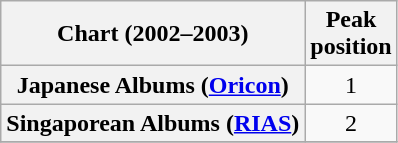<table class="wikitable plainrowheaders">
<tr>
<th>Chart (2002–2003)</th>
<th>Peak<br>position</th>
</tr>
<tr>
<th scope="row">Japanese Albums (<a href='#'>Oricon</a>)</th>
<td style="text-align:center;">1</td>
</tr>
<tr>
<th scope="row">Singaporean Albums (<a href='#'>RIAS</a>)</th>
<td align="center">2</td>
</tr>
<tr>
</tr>
</table>
